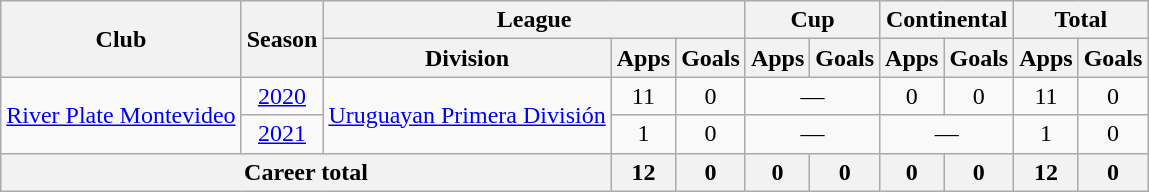<table class="wikitable" Style="text-align: center">
<tr>
<th rowspan="2">Club</th>
<th rowspan="2">Season</th>
<th colspan="3">League</th>
<th colspan="2">Cup</th>
<th colspan="2">Continental</th>
<th colspan="2">Total</th>
</tr>
<tr>
<th>Division</th>
<th>Apps</th>
<th>Goals</th>
<th>Apps</th>
<th>Goals</th>
<th>Apps</th>
<th>Goals</th>
<th>Apps</th>
<th>Goals</th>
</tr>
<tr>
<td rowspan="2"><a href='#'>River Plate Montevideo</a></td>
<td><a href='#'>2020</a></td>
<td rowspan="2"><a href='#'>Uruguayan Primera División</a></td>
<td>11</td>
<td>0</td>
<td colspan="2">—</td>
<td>0</td>
<td>0</td>
<td>11</td>
<td>0</td>
</tr>
<tr>
<td><a href='#'>2021</a></td>
<td>1</td>
<td>0</td>
<td colspan="2">—</td>
<td colspan="2">—</td>
<td>1</td>
<td>0</td>
</tr>
<tr>
<th colspan="3">Career total</th>
<th>12</th>
<th>0</th>
<th>0</th>
<th>0</th>
<th>0</th>
<th>0</th>
<th>12</th>
<th>0</th>
</tr>
</table>
